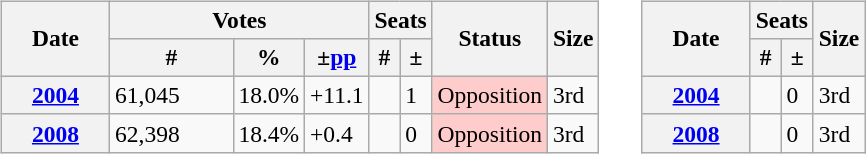<table>
<tr>
<td style="vertical-align:top"><br><table class="wikitable" style="font-size:98%;">
<tr>
<th width="65" rowspan="2">Date</th>
<th colspan="3">Votes</th>
<th colspan="2">Seats</th>
<th rowspan="2">Status</th>
<th rowspan="2">Size</th>
</tr>
<tr>
<th width="75">#</th>
<th>%</th>
<th>±<a href='#'>pp</a></th>
<th>#</th>
<th>±</th>
</tr>
<tr>
<th><a href='#'>2004</a></th>
<td>61,045</td>
<td>18.0%</td>
<td>+11.1</td>
<td style="text-align:center;"></td>
<td>1</td>
<td style="background-color:#fcc;">Opposition</td>
<td>3rd</td>
</tr>
<tr>
<th><a href='#'>2008</a></th>
<td>62,398</td>
<td>18.4%</td>
<td>+0.4</td>
<td style="text-align:center;"></td>
<td>0</td>
<td style="background-color:#fcc;">Opposition</td>
<td>3rd</td>
</tr>
</table>
</td>
<td colwidth="1em"> </td>
<td style="vertical-align:top"><br><table class="wikitable" style="font-size:98%;">
<tr>
<th width="65" rowspan="2">Date</th>
<th colspan="2">Seats</th>
<th rowspan="2">Size</th>
</tr>
<tr>
<th>#</th>
<th>±</th>
</tr>
<tr>
<th><a href='#'>2004</a></th>
<td style="text-align:center;"></td>
<td>0</td>
<td>3rd</td>
</tr>
<tr>
<th><a href='#'>2008</a></th>
<td style="text-align:center;"></td>
<td>0</td>
<td>3rd</td>
</tr>
</table>
</td>
</tr>
</table>
